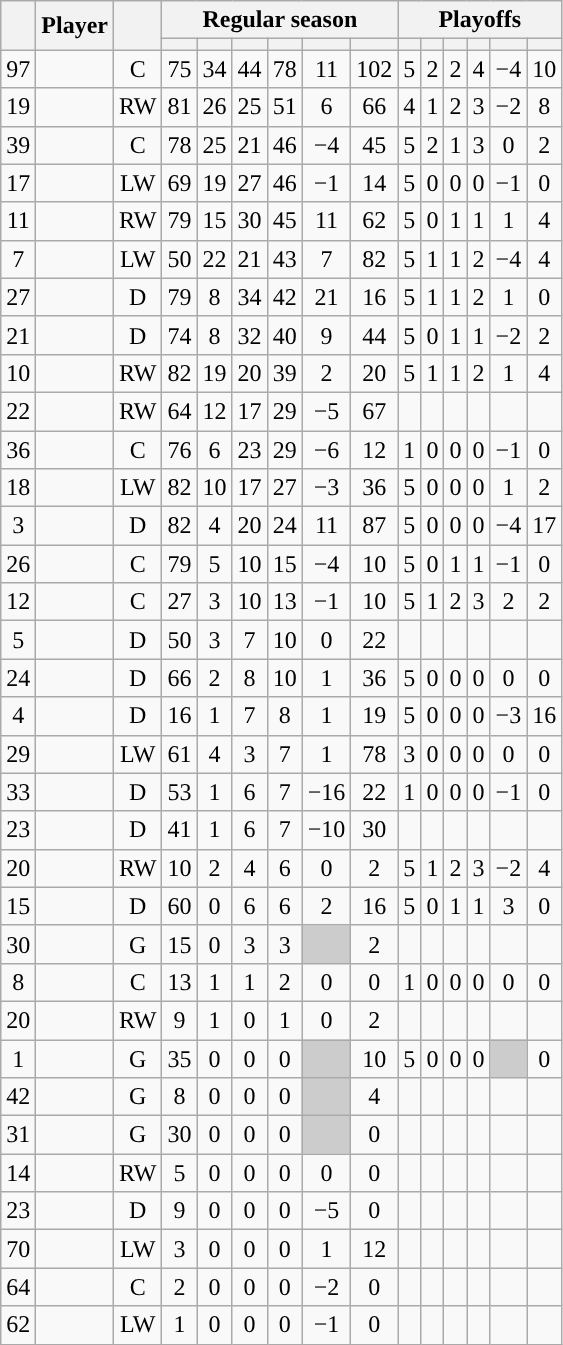<table class="wikitable sortable plainrowheaders" style="text-align:center;">
<tr>
<th scope="col" data-sort-type="number" rowspan="2"></th>
<th scope="col" rowspan="2">Player</th>
<th scope="col" rowspan="2"></th>
<th scope=colgroup colspan=6>Regular season</th>
<th scope=colgroup colspan=6>Playoffs</th>
</tr>
<tr>
<th scope="col" data-sort-type="number"></th>
<th scope="col" data-sort-type="number"></th>
<th scope="col" data-sort-type="number"></th>
<th scope="col" data-sort-type="number"></th>
<th scope="col" data-sort-type="number"></th>
<th scope="col" data-sort-type="number"></th>
<th scope="col" data-sort-type="number"></th>
<th scope="col" data-sort-type="number"></th>
<th scope="col" data-sort-type="number"></th>
<th scope="col" data-sort-type="number"></th>
<th scope="col" data-sort-type="number"></th>
<th scope="col" data-sort-type="number"></th>
</tr>
<tr>
<td scope="row">97</td>
<td align="left"></td>
<td>C</td>
<td>75</td>
<td>34</td>
<td>44</td>
<td>78</td>
<td>11</td>
<td>102</td>
<td>5</td>
<td>2</td>
<td>2</td>
<td>4</td>
<td>−4</td>
<td>10</td>
</tr>
<tr>
<td scope="row">19</td>
<td align="left"></td>
<td>RW</td>
<td>81</td>
<td>26</td>
<td>25</td>
<td>51</td>
<td>6</td>
<td>66</td>
<td>4</td>
<td>1</td>
<td>2</td>
<td>3</td>
<td>−2</td>
<td>8</td>
</tr>
<tr>
<td scope="row">39</td>
<td align="left"></td>
<td>C</td>
<td>78</td>
<td>25</td>
<td>21</td>
<td>46</td>
<td>−4</td>
<td>45</td>
<td>5</td>
<td>2</td>
<td>1</td>
<td>3</td>
<td>0</td>
<td>2</td>
</tr>
<tr>
<td scope="row">17</td>
<td align="left"></td>
<td>LW</td>
<td>69</td>
<td>19</td>
<td>27</td>
<td>46</td>
<td>−1</td>
<td>14</td>
<td>5</td>
<td>0</td>
<td>0</td>
<td>0</td>
<td>−1</td>
<td>0</td>
</tr>
<tr>
<td scope="row">11</td>
<td align="left"></td>
<td>RW</td>
<td>79</td>
<td>15</td>
<td>30</td>
<td>45</td>
<td>11</td>
<td>62</td>
<td>5</td>
<td>0</td>
<td>1</td>
<td>1</td>
<td>1</td>
<td>4</td>
</tr>
<tr>
<td scope="row">7</td>
<td align="left"></td>
<td>LW</td>
<td>50</td>
<td>22</td>
<td>21</td>
<td>43</td>
<td>7</td>
<td>82</td>
<td>5</td>
<td>1</td>
<td>1</td>
<td>2</td>
<td>−4</td>
<td>4</td>
</tr>
<tr>
<td scope="row">27</td>
<td align="left"></td>
<td>D</td>
<td>79</td>
<td>8</td>
<td>34</td>
<td>42</td>
<td>21</td>
<td>16</td>
<td>5</td>
<td>1</td>
<td>1</td>
<td>2</td>
<td>1</td>
<td>0</td>
</tr>
<tr>
<td scope="row">21</td>
<td align="left"></td>
<td>D</td>
<td>74</td>
<td>8</td>
<td>32</td>
<td>40</td>
<td>9</td>
<td>44</td>
<td>5</td>
<td>0</td>
<td>1</td>
<td>1</td>
<td>−2</td>
<td>2</td>
</tr>
<tr>
<td scope="row">10</td>
<td align="left"></td>
<td>RW</td>
<td>82</td>
<td>19</td>
<td>20</td>
<td>39</td>
<td>2</td>
<td>20</td>
<td>5</td>
<td>1</td>
<td>1</td>
<td>2</td>
<td>1</td>
<td>4</td>
</tr>
<tr>
<td scope="row">22</td>
<td align="left"></td>
<td>RW</td>
<td>64</td>
<td>12</td>
<td>17</td>
<td>29</td>
<td>−5</td>
<td>67</td>
<td></td>
<td></td>
<td></td>
<td></td>
<td></td>
<td></td>
</tr>
<tr>
<td scope="row">36</td>
<td align="left"></td>
<td>C</td>
<td>76</td>
<td>6</td>
<td>23</td>
<td>29</td>
<td>−6</td>
<td>12</td>
<td>1</td>
<td>0</td>
<td>0</td>
<td>0</td>
<td>−1</td>
<td>0</td>
</tr>
<tr>
<td scope="row">18</td>
<td align="left"></td>
<td>LW</td>
<td>82</td>
<td>10</td>
<td>17</td>
<td>27</td>
<td>−3</td>
<td>36</td>
<td>5</td>
<td>0</td>
<td>0</td>
<td>0</td>
<td>1</td>
<td>2</td>
</tr>
<tr>
<td scope="row">3</td>
<td align="left"></td>
<td>D</td>
<td>82</td>
<td>4</td>
<td>20</td>
<td>24</td>
<td>11</td>
<td>87</td>
<td>5</td>
<td>0</td>
<td>0</td>
<td>0</td>
<td>−4</td>
<td>17</td>
</tr>
<tr>
<td scope="row">26</td>
<td align="left"></td>
<td>C</td>
<td>79</td>
<td>5</td>
<td>10</td>
<td>15</td>
<td>−4</td>
<td>10</td>
<td>5</td>
<td>0</td>
<td>1</td>
<td>1</td>
<td>−1</td>
<td>0</td>
</tr>
<tr>
<td scope="row">12</td>
<td align="left"></td>
<td>C</td>
<td>27</td>
<td>3</td>
<td>10</td>
<td>13</td>
<td>−1</td>
<td>10</td>
<td>5</td>
<td>1</td>
<td>2</td>
<td>3</td>
<td>2</td>
<td>2</td>
</tr>
<tr>
<td scope="row">5</td>
<td align="left"></td>
<td>D</td>
<td>50</td>
<td>3</td>
<td>7</td>
<td>10</td>
<td>0</td>
<td>22</td>
<td></td>
<td></td>
<td></td>
<td></td>
<td></td>
<td></td>
</tr>
<tr>
<td scope="row">24</td>
<td align="left"></td>
<td>D</td>
<td>66</td>
<td>2</td>
<td>8</td>
<td>10</td>
<td>1</td>
<td>36</td>
<td>5</td>
<td>0</td>
<td>0</td>
<td>0</td>
<td>0</td>
<td>0</td>
</tr>
<tr>
<td scope="row">4</td>
<td align="left"></td>
<td>D</td>
<td>16</td>
<td>1</td>
<td>7</td>
<td>8</td>
<td>1</td>
<td>19</td>
<td>5</td>
<td>0</td>
<td>0</td>
<td>0</td>
<td>−3</td>
<td>16</td>
</tr>
<tr>
<td scope="row">29</td>
<td align="left"></td>
<td>LW</td>
<td>61</td>
<td>4</td>
<td>3</td>
<td>7</td>
<td>1</td>
<td>78</td>
<td>3</td>
<td>0</td>
<td>0</td>
<td>0</td>
<td>0</td>
<td>0</td>
</tr>
<tr>
<td scope="row">33</td>
<td align="left"></td>
<td>D</td>
<td>53</td>
<td>1</td>
<td>6</td>
<td>7</td>
<td>−16</td>
<td>22</td>
<td>1</td>
<td>0</td>
<td>0</td>
<td>0</td>
<td>−1</td>
<td>0</td>
</tr>
<tr>
<td scope="row">23</td>
<td align="left"></td>
<td>D</td>
<td>41</td>
<td>1</td>
<td>6</td>
<td>7</td>
<td>−10</td>
<td>30</td>
<td></td>
<td></td>
<td></td>
<td></td>
<td></td>
<td></td>
</tr>
<tr>
<td scope="row">20</td>
<td align="left"></td>
<td>RW</td>
<td>10</td>
<td>2</td>
<td>4</td>
<td>6</td>
<td>0</td>
<td>2</td>
<td>5</td>
<td>1</td>
<td>2</td>
<td>3</td>
<td>−2</td>
<td>4</td>
</tr>
<tr>
<td scope="row">15</td>
<td align="left"></td>
<td>D</td>
<td>60</td>
<td>0</td>
<td>6</td>
<td>6</td>
<td>2</td>
<td>16</td>
<td>5</td>
<td>0</td>
<td>1</td>
<td>1</td>
<td>3</td>
<td>0</td>
</tr>
<tr>
<td scope="row">30</td>
<td align="left"></td>
<td>G</td>
<td>15</td>
<td>0</td>
<td>3</td>
<td>3</td>
<td style="background:#ccc"></td>
<td>2</td>
<td></td>
<td></td>
<td></td>
<td></td>
<td></td>
<td></td>
</tr>
<tr>
<td scope="row">8</td>
<td align="left"></td>
<td>C</td>
<td>13</td>
<td>1</td>
<td>1</td>
<td>2</td>
<td>0</td>
<td>0</td>
<td>1</td>
<td>0</td>
<td>0</td>
<td>0</td>
<td>0</td>
<td>0</td>
</tr>
<tr>
<td scope="row">20</td>
<td align="left"></td>
<td>RW</td>
<td>9</td>
<td>1</td>
<td>0</td>
<td>1</td>
<td>0</td>
<td>2</td>
<td></td>
<td></td>
<td></td>
<td></td>
<td></td>
<td></td>
</tr>
<tr>
<td scope="row">1</td>
<td align="left"></td>
<td>G</td>
<td>35</td>
<td>0</td>
<td>0</td>
<td>0</td>
<td style="background:#ccc"></td>
<td>10</td>
<td>5</td>
<td>0</td>
<td>0</td>
<td>0</td>
<td style="background:#ccc"></td>
<td>0</td>
</tr>
<tr>
<td scope="row">42</td>
<td align="left"></td>
<td>G</td>
<td>8</td>
<td>0</td>
<td>0</td>
<td>0</td>
<td style="background:#ccc"></td>
<td>4</td>
<td></td>
<td></td>
<td></td>
<td></td>
<td></td>
<td></td>
</tr>
<tr>
<td scope="row">31</td>
<td align="left"></td>
<td>G</td>
<td>30</td>
<td>0</td>
<td>0</td>
<td>0</td>
<td style="background:#ccc"></td>
<td>0</td>
<td></td>
<td></td>
<td></td>
<td></td>
<td></td>
<td></td>
</tr>
<tr>
<td scope="row">14</td>
<td align="left"></td>
<td>RW</td>
<td>5</td>
<td>0</td>
<td>0</td>
<td>0</td>
<td>0</td>
<td>0</td>
<td></td>
<td></td>
<td></td>
<td></td>
<td></td>
<td></td>
</tr>
<tr>
<td scope="row">23</td>
<td align="left"></td>
<td>D</td>
<td>9</td>
<td>0</td>
<td>0</td>
<td>0</td>
<td>−5</td>
<td>0</td>
<td></td>
<td></td>
<td></td>
<td></td>
<td></td>
<td></td>
</tr>
<tr>
<td scope="row">70</td>
<td align="left"></td>
<td>LW</td>
<td>3</td>
<td>0</td>
<td>0</td>
<td>0</td>
<td>1</td>
<td>12</td>
<td></td>
<td></td>
<td></td>
<td></td>
<td></td>
<td></td>
</tr>
<tr>
<td scope="row">64</td>
<td align="left"></td>
<td>C</td>
<td>2</td>
<td>0</td>
<td>0</td>
<td>0</td>
<td>−2</td>
<td>0</td>
<td></td>
<td></td>
<td></td>
<td></td>
<td></td>
<td></td>
</tr>
<tr>
<td scope="row">62</td>
<td align="left"></td>
<td>LW</td>
<td>1</td>
<td>0</td>
<td>0</td>
<td>0</td>
<td>−1</td>
<td>0</td>
<td></td>
<td></td>
<td></td>
<td></td>
<td></td>
<td></td>
</tr>
</table>
